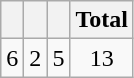<table class="wikitable">
<tr>
<th></th>
<th></th>
<th></th>
<th>Total</th>
</tr>
<tr style="text-align:center;">
<td>6</td>
<td>2</td>
<td>5</td>
<td>13</td>
</tr>
</table>
